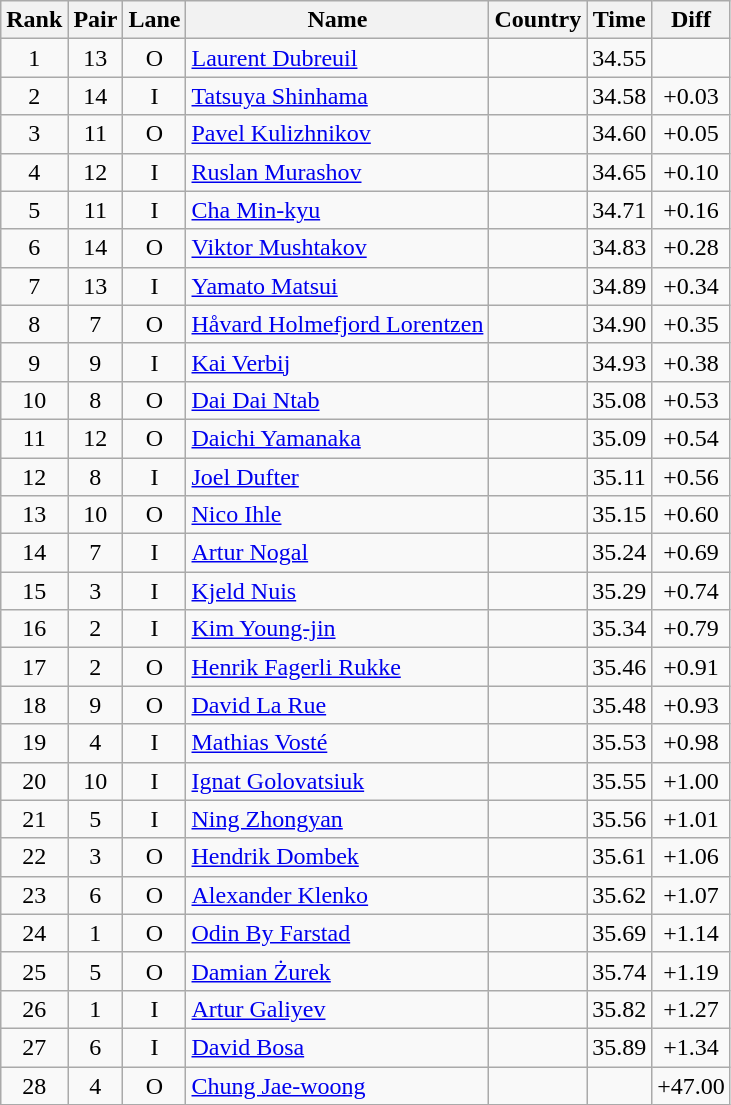<table class="wikitable sortable" style="text-align:center">
<tr>
<th>Rank</th>
<th>Pair</th>
<th>Lane</th>
<th>Name</th>
<th>Country</th>
<th>Time</th>
<th>Diff</th>
</tr>
<tr>
<td>1</td>
<td>13</td>
<td>O</td>
<td align=left><a href='#'>Laurent Dubreuil</a></td>
<td align=left></td>
<td>34.55</td>
<td></td>
</tr>
<tr>
<td>2</td>
<td>14</td>
<td>I</td>
<td align=left><a href='#'>Tatsuya Shinhama</a></td>
<td align=left></td>
<td>34.58</td>
<td>+0.03</td>
</tr>
<tr>
<td>3</td>
<td>11</td>
<td>O</td>
<td align=left><a href='#'>Pavel Kulizhnikov</a></td>
<td align=left></td>
<td>34.60</td>
<td>+0.05</td>
</tr>
<tr>
<td>4</td>
<td>12</td>
<td>I</td>
<td align=left><a href='#'>Ruslan Murashov</a></td>
<td align=left></td>
<td>34.65</td>
<td>+0.10</td>
</tr>
<tr>
<td>5</td>
<td>11</td>
<td>I</td>
<td align=left><a href='#'>Cha Min-kyu</a></td>
<td align=left></td>
<td>34.71</td>
<td>+0.16</td>
</tr>
<tr>
<td>6</td>
<td>14</td>
<td>O</td>
<td align=left><a href='#'>Viktor Mushtakov</a></td>
<td align=left></td>
<td>34.83</td>
<td>+0.28</td>
</tr>
<tr>
<td>7</td>
<td>13</td>
<td>I</td>
<td align=left><a href='#'>Yamato Matsui</a></td>
<td align=left></td>
<td>34.89</td>
<td>+0.34</td>
</tr>
<tr>
<td>8</td>
<td>7</td>
<td>O</td>
<td align=left><a href='#'>Håvard Holmefjord Lorentzen</a></td>
<td align=left></td>
<td>34.90</td>
<td>+0.35</td>
</tr>
<tr>
<td>9</td>
<td>9</td>
<td>I</td>
<td align=left><a href='#'>Kai Verbij</a></td>
<td align=left></td>
<td>34.93</td>
<td>+0.38</td>
</tr>
<tr>
<td>10</td>
<td>8</td>
<td>O</td>
<td align=left><a href='#'>Dai Dai Ntab</a></td>
<td align=left></td>
<td>35.08</td>
<td>+0.53</td>
</tr>
<tr>
<td>11</td>
<td>12</td>
<td>O</td>
<td align=left><a href='#'>Daichi Yamanaka</a></td>
<td align=left></td>
<td>35.09</td>
<td>+0.54</td>
</tr>
<tr>
<td>12</td>
<td>8</td>
<td>I</td>
<td align=left><a href='#'>Joel Dufter</a></td>
<td align=left></td>
<td>35.11</td>
<td>+0.56</td>
</tr>
<tr>
<td>13</td>
<td>10</td>
<td>O</td>
<td align=left><a href='#'>Nico Ihle</a></td>
<td align=left></td>
<td>35.15</td>
<td>+0.60</td>
</tr>
<tr>
<td>14</td>
<td>7</td>
<td>I</td>
<td align=left><a href='#'>Artur Nogal</a></td>
<td align=left></td>
<td>35.24</td>
<td>+0.69</td>
</tr>
<tr>
<td>15</td>
<td>3</td>
<td>I</td>
<td align=left><a href='#'>Kjeld Nuis</a></td>
<td align=left></td>
<td>35.29</td>
<td>+0.74</td>
</tr>
<tr>
<td>16</td>
<td>2</td>
<td>I</td>
<td align=left><a href='#'>Kim Young-jin</a></td>
<td align=left></td>
<td>35.34</td>
<td>+0.79</td>
</tr>
<tr>
<td>17</td>
<td>2</td>
<td>O</td>
<td align=left><a href='#'>Henrik Fagerli Rukke</a></td>
<td align=left></td>
<td>35.46</td>
<td>+0.91</td>
</tr>
<tr>
<td>18</td>
<td>9</td>
<td>O</td>
<td align=left><a href='#'>David La Rue</a></td>
<td align=left></td>
<td>35.48</td>
<td>+0.93</td>
</tr>
<tr>
<td>19</td>
<td>4</td>
<td>I</td>
<td align=left><a href='#'>Mathias Vosté</a></td>
<td align=left></td>
<td>35.53</td>
<td>+0.98</td>
</tr>
<tr>
<td>20</td>
<td>10</td>
<td>I</td>
<td align=left><a href='#'>Ignat Golovatsiuk</a></td>
<td align=left></td>
<td>35.55</td>
<td>+1.00</td>
</tr>
<tr>
<td>21</td>
<td>5</td>
<td>I</td>
<td align=left><a href='#'>Ning Zhongyan</a></td>
<td align=left></td>
<td>35.56</td>
<td>+1.01</td>
</tr>
<tr>
<td>22</td>
<td>3</td>
<td>O</td>
<td align=left><a href='#'>Hendrik Dombek</a></td>
<td align=left></td>
<td>35.61</td>
<td>+1.06</td>
</tr>
<tr>
<td>23</td>
<td>6</td>
<td>O</td>
<td align=left><a href='#'>Alexander Klenko</a></td>
<td align=left></td>
<td>35.62</td>
<td>+1.07</td>
</tr>
<tr>
<td>24</td>
<td>1</td>
<td>O</td>
<td align=left><a href='#'>Odin By Farstad</a></td>
<td align=left></td>
<td>35.69</td>
<td>+1.14</td>
</tr>
<tr>
<td>25</td>
<td>5</td>
<td>O</td>
<td align=left><a href='#'>Damian Żurek</a></td>
<td align=left></td>
<td>35.74</td>
<td>+1.19</td>
</tr>
<tr>
<td>26</td>
<td>1</td>
<td>I</td>
<td align=left><a href='#'>Artur Galiyev</a></td>
<td align=left></td>
<td>35.82</td>
<td>+1.27</td>
</tr>
<tr>
<td>27</td>
<td>6</td>
<td>I</td>
<td align=left><a href='#'>David Bosa</a></td>
<td align=left></td>
<td>35.89</td>
<td>+1.34</td>
</tr>
<tr>
<td>28</td>
<td>4</td>
<td>O</td>
<td align=left><a href='#'>Chung Jae-woong</a></td>
<td align=left></td>
<td></td>
<td>+47.00</td>
</tr>
</table>
